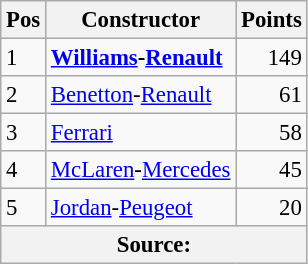<table class="wikitable" style="font-size: 95%;">
<tr>
<th>Pos</th>
<th>Constructor</th>
<th>Points</th>
</tr>
<tr>
<td>1</td>
<td> <strong><a href='#'>Williams</a>-<a href='#'>Renault</a></strong></td>
<td align="right">149</td>
</tr>
<tr>
<td>2</td>
<td> <a href='#'>Benetton</a>-<a href='#'>Renault</a></td>
<td align="right">61</td>
</tr>
<tr>
<td>3</td>
<td> <a href='#'>Ferrari</a></td>
<td align="right">58</td>
</tr>
<tr>
<td>4</td>
<td> <a href='#'>McLaren</a>-<a href='#'>Mercedes</a></td>
<td align="right">45</td>
</tr>
<tr>
<td>5</td>
<td> <a href='#'>Jordan</a>-<a href='#'>Peugeot</a></td>
<td align="right">20</td>
</tr>
<tr>
<th colspan=4>Source: </th>
</tr>
</table>
